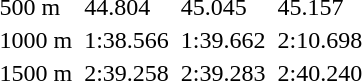<table>
<tr>
<td>500 m</td>
<td></td>
<td>44.804</td>
<td></td>
<td>45.045</td>
<td></td>
<td>45.157</td>
</tr>
<tr>
<td>1000 m</td>
<td></td>
<td>1:38.566</td>
<td></td>
<td>1:39.662</td>
<td></td>
<td>2:10.698</td>
</tr>
<tr>
<td>1500 m</td>
<td></td>
<td>2:39.258</td>
<td></td>
<td>2:39.283</td>
<td></td>
<td>2:40.240</td>
</tr>
</table>
